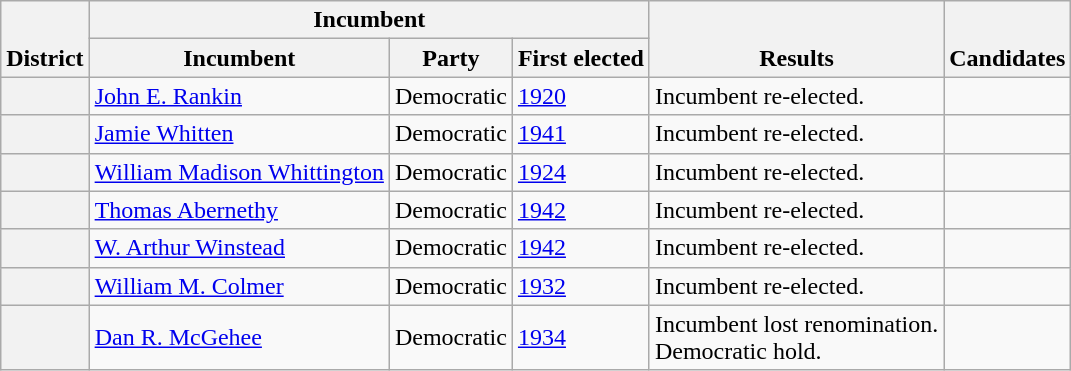<table class=wikitable>
<tr valign=bottom>
<th rowspan=2>District</th>
<th colspan=3>Incumbent</th>
<th rowspan=2>Results</th>
<th rowspan=2>Candidates</th>
</tr>
<tr>
<th>Incumbent</th>
<th>Party</th>
<th>First elected</th>
</tr>
<tr>
<th></th>
<td><a href='#'>John E. Rankin</a></td>
<td>Democratic</td>
<td><a href='#'>1920</a></td>
<td>Incumbent re-elected.</td>
<td nowrap></td>
</tr>
<tr>
<th></th>
<td><a href='#'>Jamie Whitten</a></td>
<td>Democratic</td>
<td><a href='#'>1941 </a></td>
<td>Incumbent re-elected.</td>
<td nowrap></td>
</tr>
<tr>
<th></th>
<td><a href='#'>William Madison Whittington</a></td>
<td>Democratic</td>
<td><a href='#'>1924</a></td>
<td>Incumbent re-elected.</td>
<td nowrap></td>
</tr>
<tr>
<th></th>
<td><a href='#'>Thomas Abernethy</a></td>
<td>Democratic</td>
<td><a href='#'>1942</a></td>
<td>Incumbent re-elected.</td>
<td nowrap></td>
</tr>
<tr>
<th></th>
<td><a href='#'>W. Arthur Winstead</a></td>
<td>Democratic</td>
<td><a href='#'>1942</a></td>
<td>Incumbent re-elected.</td>
<td nowrap></td>
</tr>
<tr>
<th></th>
<td><a href='#'>William M. Colmer</a></td>
<td>Democratic</td>
<td><a href='#'>1932</a></td>
<td>Incumbent re-elected.</td>
<td nowrap></td>
</tr>
<tr>
<th></th>
<td><a href='#'>Dan R. McGehee</a></td>
<td>Democratic</td>
<td><a href='#'>1934</a></td>
<td>Incumbent lost renomination.<br>Democratic hold.</td>
<td nowrap></td>
</tr>
</table>
